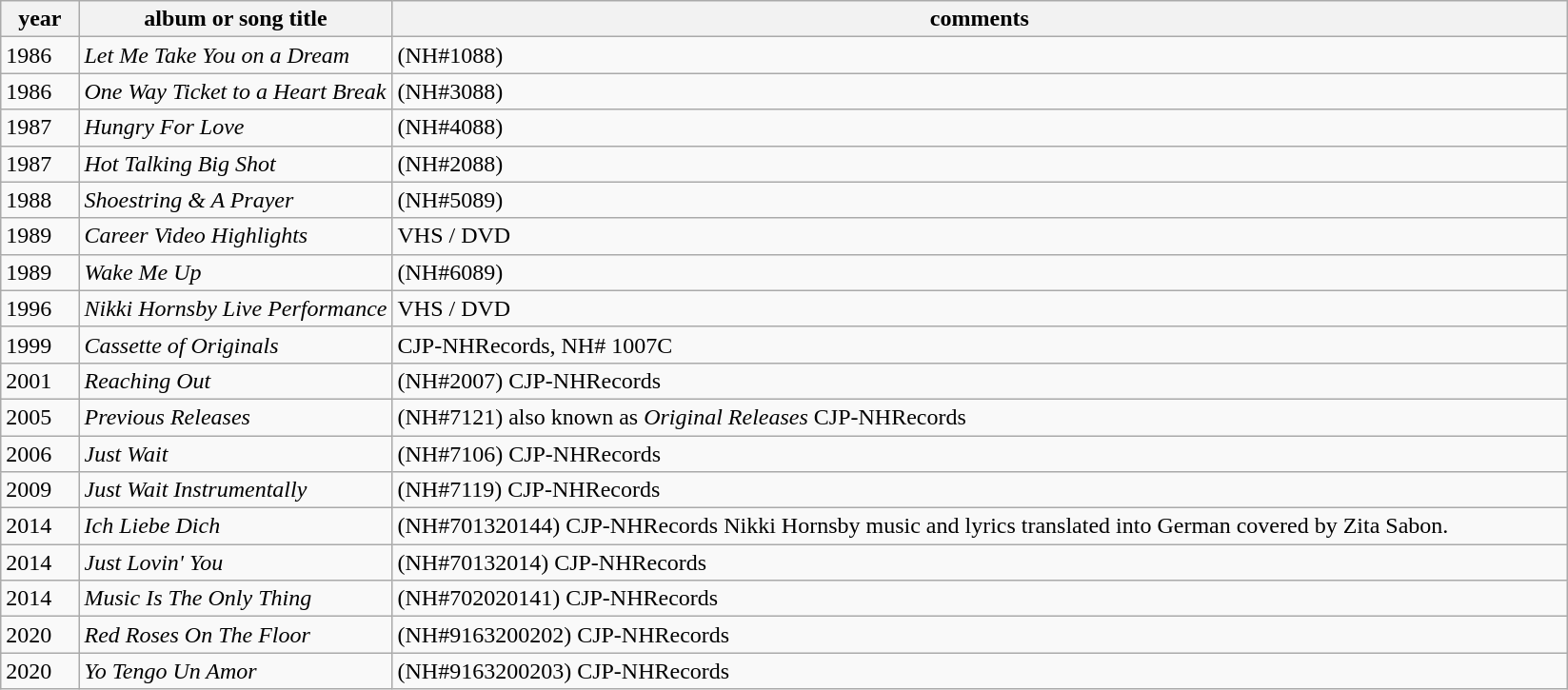<table class="wikitable">
<tr>
<th width = 5%>year</th>
<th width = 20%>album or song title</th>
<th>comments</th>
</tr>
<tr>
<td>1986</td>
<td><em>Let Me Take You on a Dream</em></td>
<td>(NH#1088)</td>
</tr>
<tr>
<td>1986</td>
<td><em>One Way Ticket to a Heart Break</em></td>
<td>(NH#3088)</td>
</tr>
<tr>
<td>1987</td>
<td><em>Hungry For Love</em></td>
<td>(NH#4088)</td>
</tr>
<tr>
<td>1987</td>
<td><em>Hot Talking Big Shot</em></td>
<td>(NH#2088)</td>
</tr>
<tr>
<td>1988</td>
<td><em>Shoestring & A Prayer</em></td>
<td>(NH#5089)</td>
</tr>
<tr>
<td>1989</td>
<td><em>Career Video Highlights</em></td>
<td>VHS / DVD</td>
</tr>
<tr>
<td>1989</td>
<td><em>Wake Me Up</em></td>
<td>(NH#6089)</td>
</tr>
<tr>
<td>1996</td>
<td><em>Nikki Hornsby Live Performance</em></td>
<td>VHS / DVD</td>
</tr>
<tr>
<td>1999</td>
<td><em>Cassette of Originals</em></td>
<td>CJP-NHRecords, NH# 1007C</td>
</tr>
<tr>
<td>2001</td>
<td><em>Reaching Out</em></td>
<td>(NH#2007) CJP-NHRecords</td>
</tr>
<tr>
<td>2005</td>
<td><em>Previous Releases</em></td>
<td>(NH#7121) also known as <em>Original Releases</em> CJP-NHRecords</td>
</tr>
<tr>
<td>2006</td>
<td><em>Just Wait</em></td>
<td>(NH#7106) CJP-NHRecords</td>
</tr>
<tr>
<td>2009</td>
<td><em>Just Wait Instrumentally</em></td>
<td>(NH#7119) CJP-NHRecords</td>
</tr>
<tr>
<td>2014</td>
<td><em>Ich Liebe Dich</em></td>
<td>(NH#701320144) CJP-NHRecords Nikki Hornsby music and lyrics translated into German covered by Zita Sabon.</td>
</tr>
<tr>
<td>2014</td>
<td><em>Just Lovin' You</em></td>
<td>(NH#70132014) CJP-NHRecords</td>
</tr>
<tr>
<td>2014</td>
<td><em>Music Is The Only Thing</em></td>
<td>(NH#702020141) CJP-NHRecords</td>
</tr>
<tr>
<td>2020</td>
<td><em>Red Roses On The Floor</em></td>
<td>(NH#9163200202) CJP-NHRecords</td>
</tr>
<tr>
<td>2020</td>
<td><em>Yo Tengo Un Amor</em></td>
<td>(NH#9163200203) CJP-NHRecords</td>
</tr>
</table>
